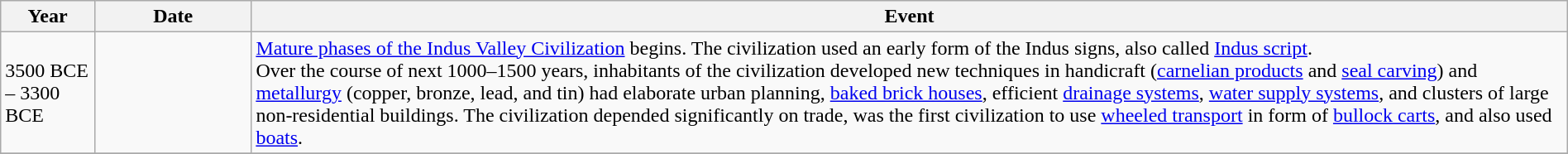<table class="wikitable" style="width:100%">
<tr>
<th style="width:6%">Year</th>
<th style="width:10%">Date</th>
<th>Event</th>
</tr>
<tr>
<td>3500 BCE – 3300 BCE</td>
<td></td>
<td><a href='#'>Mature phases of the Indus Valley Civilization</a> begins. The civilization used an early form of the Indus signs, also called <a href='#'>Indus script</a>.<br>Over the course of next 1000–1500 years, inhabitants of the civilization developed new techniques in handicraft (<a href='#'>carnelian products</a> and <a href='#'>seal carving</a>) and <a href='#'>metallurgy</a> (copper, bronze, lead, and tin) had elaborate urban planning, <a href='#'>baked brick houses</a>, efficient <a href='#'>drainage systems</a>, <a href='#'>water supply systems</a>, and clusters of large non-residential buildings.
The civilization depended significantly on trade, was the first civilization to use <a href='#'>wheeled transport</a> in form of <a href='#'>bullock carts</a>, and also used <a href='#'>boats</a>.</td>
</tr>
<tr>
</tr>
</table>
